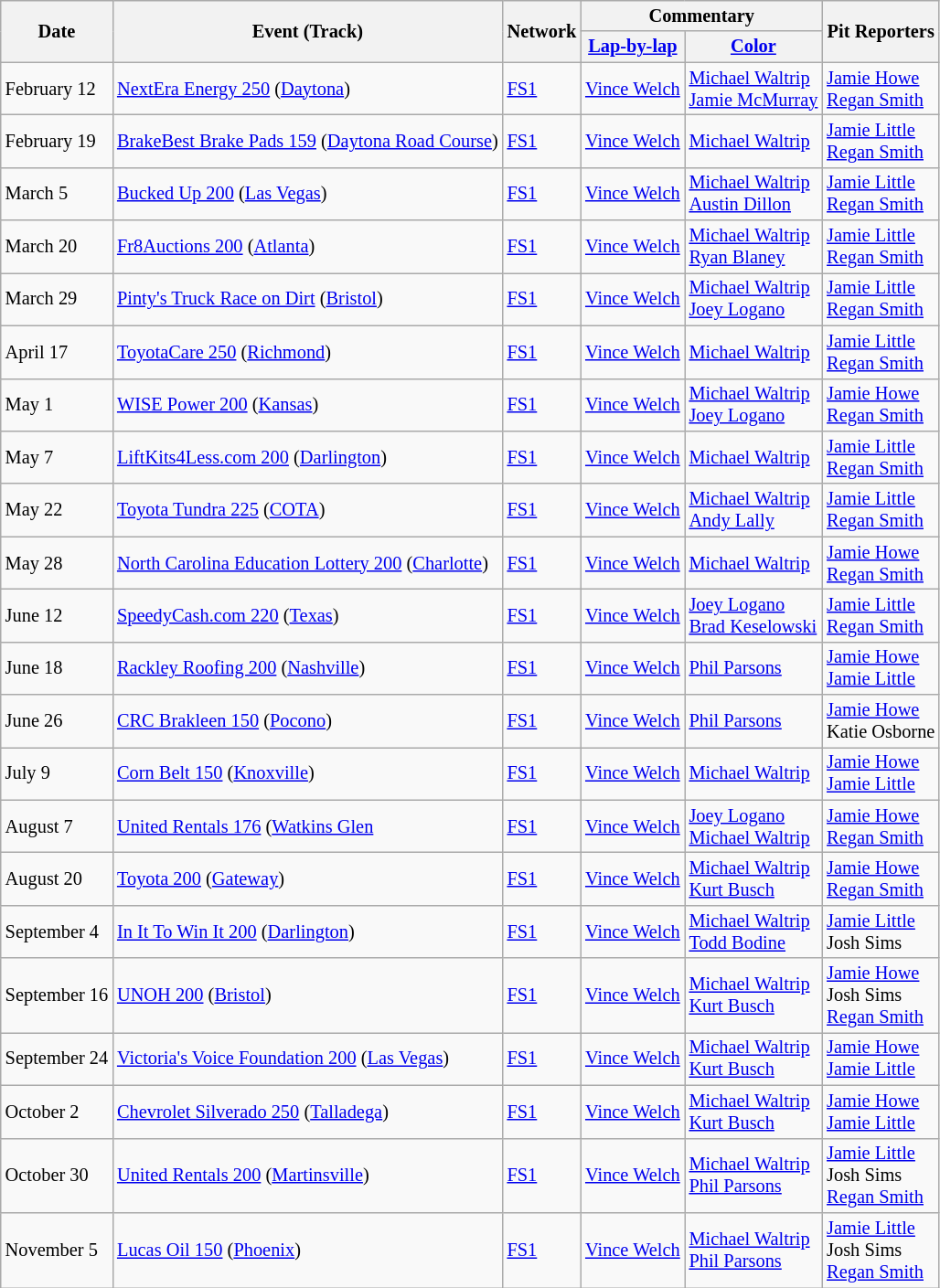<table class="wikitable" style="font-size: 85%;">
<tr>
<th rowspan=2>Date</th>
<th rowspan=2>Event (Track)</th>
<th rowspan=2>Network</th>
<th colspan=2>Commentary</th>
<th rowspan=2>Pit Reporters</th>
</tr>
<tr>
<th><a href='#'>Lap-by-lap</a></th>
<th><a href='#'>Color</a></th>
</tr>
<tr>
<td>February 12</td>
<td><a href='#'>NextEra Energy 250</a> (<a href='#'>Daytona</a>)</td>
<td><a href='#'>FS1</a></td>
<td><a href='#'>Vince Welch</a></td>
<td><a href='#'>Michael Waltrip</a><br><a href='#'>Jamie McMurray</a></td>
<td><a href='#'>Jamie Howe</a><br><a href='#'>Regan Smith</a></td>
</tr>
<tr>
<td>February 19</td>
<td><a href='#'>BrakeBest Brake Pads 159</a> (<a href='#'>Daytona Road Course</a>)</td>
<td><a href='#'>FS1</a></td>
<td><a href='#'>Vince Welch</a></td>
<td><a href='#'>Michael Waltrip</a></td>
<td><a href='#'>Jamie Little</a><br><a href='#'>Regan Smith</a></td>
</tr>
<tr>
<td>March 5</td>
<td><a href='#'>Bucked Up 200</a> (<a href='#'>Las Vegas</a>)</td>
<td><a href='#'>FS1</a></td>
<td><a href='#'>Vince Welch</a></td>
<td><a href='#'>Michael Waltrip</a><br><a href='#'>Austin Dillon</a></td>
<td><a href='#'>Jamie Little</a><br><a href='#'>Regan Smith</a></td>
</tr>
<tr>
<td>March 20</td>
<td><a href='#'>Fr8Auctions 200</a> (<a href='#'>Atlanta</a>)</td>
<td><a href='#'>FS1</a></td>
<td><a href='#'>Vince Welch</a></td>
<td><a href='#'>Michael Waltrip</a><br><a href='#'>Ryan Blaney</a></td>
<td><a href='#'>Jamie Little</a><br><a href='#'>Regan Smith</a></td>
</tr>
<tr>
<td>March 29</td>
<td><a href='#'>Pinty's Truck Race on Dirt</a> (<a href='#'>Bristol</a>)</td>
<td><a href='#'>FS1</a></td>
<td><a href='#'>Vince Welch</a></td>
<td><a href='#'>Michael Waltrip</a><br><a href='#'>Joey Logano</a></td>
<td><a href='#'>Jamie Little</a><br><a href='#'>Regan Smith</a></td>
</tr>
<tr>
<td>April 17</td>
<td><a href='#'>ToyotaCare 250</a> (<a href='#'>Richmond</a>)</td>
<td><a href='#'>FS1</a></td>
<td><a href='#'>Vince Welch</a></td>
<td><a href='#'>Michael Waltrip</a></td>
<td><a href='#'>Jamie Little</a><br><a href='#'>Regan Smith</a></td>
</tr>
<tr>
<td>May 1</td>
<td><a href='#'>WISE Power 200</a> (<a href='#'>Kansas</a>)</td>
<td><a href='#'>FS1</a></td>
<td><a href='#'>Vince Welch</a></td>
<td><a href='#'>Michael Waltrip</a><br><a href='#'>Joey Logano</a></td>
<td><a href='#'>Jamie Howe</a><br><a href='#'>Regan Smith</a></td>
</tr>
<tr>
<td>May 7</td>
<td><a href='#'>LiftKits4Less.com 200</a> (<a href='#'>Darlington</a>)</td>
<td><a href='#'>FS1</a></td>
<td><a href='#'>Vince Welch</a></td>
<td><a href='#'>Michael Waltrip</a></td>
<td><a href='#'>Jamie Little</a><br><a href='#'>Regan Smith</a></td>
</tr>
<tr>
<td>May 22</td>
<td><a href='#'>Toyota Tundra 225</a> (<a href='#'>COTA</a>)</td>
<td><a href='#'>FS1</a></td>
<td><a href='#'>Vince Welch</a></td>
<td><a href='#'>Michael Waltrip</a><br><a href='#'>Andy Lally</a></td>
<td><a href='#'>Jamie Little</a><br><a href='#'>Regan Smith</a></td>
</tr>
<tr>
<td>May 28</td>
<td><a href='#'>North Carolina Education Lottery 200</a> (<a href='#'>Charlotte</a>)</td>
<td><a href='#'>FS1</a></td>
<td><a href='#'>Vince Welch</a></td>
<td><a href='#'>Michael Waltrip</a></td>
<td><a href='#'>Jamie Howe</a><br><a href='#'>Regan Smith</a></td>
</tr>
<tr>
<td>June 12</td>
<td><a href='#'>SpeedyCash.com 220</a> (<a href='#'>Texas</a>)</td>
<td><a href='#'>FS1</a></td>
<td><a href='#'>Vince Welch</a></td>
<td><a href='#'>Joey Logano</a><br><a href='#'>Brad Keselowski</a></td>
<td><a href='#'>Jamie Little</a><br><a href='#'>Regan Smith</a></td>
</tr>
<tr>
<td>June 18</td>
<td><a href='#'>Rackley Roofing 200</a> (<a href='#'>Nashville</a>)</td>
<td><a href='#'>FS1</a></td>
<td><a href='#'>Vince Welch</a></td>
<td><a href='#'>Phil Parsons</a></td>
<td><a href='#'>Jamie Howe</a><br><a href='#'>Jamie Little</a></td>
</tr>
<tr>
<td>June 26</td>
<td><a href='#'>CRC Brakleen 150</a> (<a href='#'>Pocono</a>)</td>
<td><a href='#'>FS1</a></td>
<td><a href='#'>Vince Welch</a></td>
<td><a href='#'>Phil Parsons</a></td>
<td><a href='#'>Jamie Howe</a><br>Katie Osborne</td>
</tr>
<tr>
<td>July 9</td>
<td><a href='#'>Corn Belt 150</a> (<a href='#'>Knoxville</a>)</td>
<td><a href='#'>FS1</a></td>
<td><a href='#'>Vince Welch</a></td>
<td><a href='#'>Michael Waltrip</a></td>
<td><a href='#'>Jamie Howe</a><br><a href='#'>Jamie Little</a></td>
</tr>
<tr>
<td>August 7</td>
<td><a href='#'>United Rentals 176</a> (<a href='#'>Watkins Glen</a></td>
<td><a href='#'>FS1</a></td>
<td><a href='#'>Vince Welch</a></td>
<td><a href='#'>Joey Logano</a><br><a href='#'>Michael Waltrip</a></td>
<td><a href='#'>Jamie Howe</a><br><a href='#'>Regan Smith</a></td>
</tr>
<tr>
<td>August 20</td>
<td><a href='#'>Toyota 200</a> (<a href='#'>Gateway</a>)</td>
<td><a href='#'>FS1</a></td>
<td><a href='#'>Vince Welch</a></td>
<td><a href='#'>Michael Waltrip</a><br><a href='#'>Kurt Busch</a></td>
<td><a href='#'>Jamie Howe</a><br><a href='#'>Regan Smith</a></td>
</tr>
<tr>
<td>September 4</td>
<td><a href='#'>In It To Win It 200</a> (<a href='#'>Darlington</a>)</td>
<td><a href='#'>FS1</a></td>
<td><a href='#'>Vince Welch</a></td>
<td><a href='#'>Michael Waltrip</a><br><a href='#'>Todd Bodine</a></td>
<td><a href='#'>Jamie Little</a><br>Josh Sims</td>
</tr>
<tr>
<td>September 16</td>
<td><a href='#'>UNOH 200</a> (<a href='#'>Bristol</a>)</td>
<td><a href='#'>FS1</a></td>
<td><a href='#'>Vince Welch</a></td>
<td><a href='#'>Michael Waltrip</a><br><a href='#'>Kurt Busch</a></td>
<td><a href='#'>Jamie Howe</a><br>Josh Sims<br><a href='#'>Regan Smith</a></td>
</tr>
<tr>
<td>September 24</td>
<td><a href='#'>Victoria's Voice Foundation 200</a> (<a href='#'>Las Vegas</a>)</td>
<td><a href='#'>FS1</a></td>
<td><a href='#'>Vince Welch</a></td>
<td><a href='#'>Michael Waltrip</a><br><a href='#'>Kurt Busch</a></td>
<td><a href='#'>Jamie Howe</a><br><a href='#'>Jamie Little</a></td>
</tr>
<tr>
<td>October 2</td>
<td><a href='#'>Chevrolet Silverado 250</a> (<a href='#'>Talladega</a>)</td>
<td><a href='#'>FS1</a></td>
<td><a href='#'>Vince Welch</a></td>
<td><a href='#'>Michael Waltrip</a><br><a href='#'>Kurt Busch</a></td>
<td><a href='#'>Jamie Howe</a><br><a href='#'>Jamie Little</a></td>
</tr>
<tr>
<td>October 30</td>
<td><a href='#'>United Rentals 200</a> (<a href='#'>Martinsville</a>)</td>
<td><a href='#'>FS1</a></td>
<td><a href='#'>Vince Welch</a></td>
<td><a href='#'>Michael Waltrip</a><br><a href='#'>Phil Parsons</a></td>
<td><a href='#'>Jamie Little</a><br>Josh Sims<br><a href='#'>Regan Smith</a></td>
</tr>
<tr>
<td>November 5</td>
<td><a href='#'>Lucas Oil 150</a> (<a href='#'>Phoenix</a>)</td>
<td><a href='#'>FS1</a></td>
<td><a href='#'>Vince Welch</a></td>
<td><a href='#'>Michael Waltrip</a><br><a href='#'>Phil Parsons</a></td>
<td><a href='#'>Jamie Little</a><br>Josh Sims<br><a href='#'>Regan Smith</a></td>
</tr>
</table>
